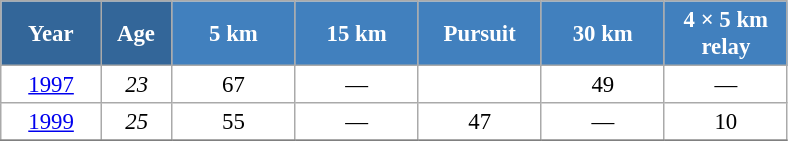<table class="wikitable" style="font-size:95%; text-align:center; border:grey solid 1px; border-collapse:collapse; background:#ffffff;">
<tr>
<th style="background-color:#369; color:white; width:60px;"> Year </th>
<th style="background-color:#369; color:white; width:40px;"> Age </th>
<th style="background-color:#4180be; color:white; width:75px;"> 5 km </th>
<th style="background-color:#4180be; color:white; width:75px;"> 15 km </th>
<th style="background-color:#4180be; color:white; width:75px;"> Pursuit </th>
<th style="background-color:#4180be; color:white; width:75px;"> 30 km </th>
<th style="background-color:#4180be; color:white; width:75px;"> 4 × 5 km <br> relay </th>
</tr>
<tr>
<td><a href='#'>1997</a></td>
<td><em>23</em></td>
<td>67</td>
<td>—</td>
<td></td>
<td>49</td>
<td>—</td>
</tr>
<tr>
<td><a href='#'>1999</a></td>
<td><em>25</em></td>
<td>55</td>
<td>—</td>
<td>47</td>
<td>—</td>
<td>10</td>
</tr>
<tr>
</tr>
</table>
